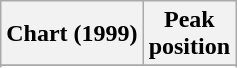<table class="wikitable sortable plainrowheaders">
<tr>
<th scope="col">Chart (1999)</th>
<th scope="col">Peak<br>position</th>
</tr>
<tr>
</tr>
<tr>
</tr>
</table>
